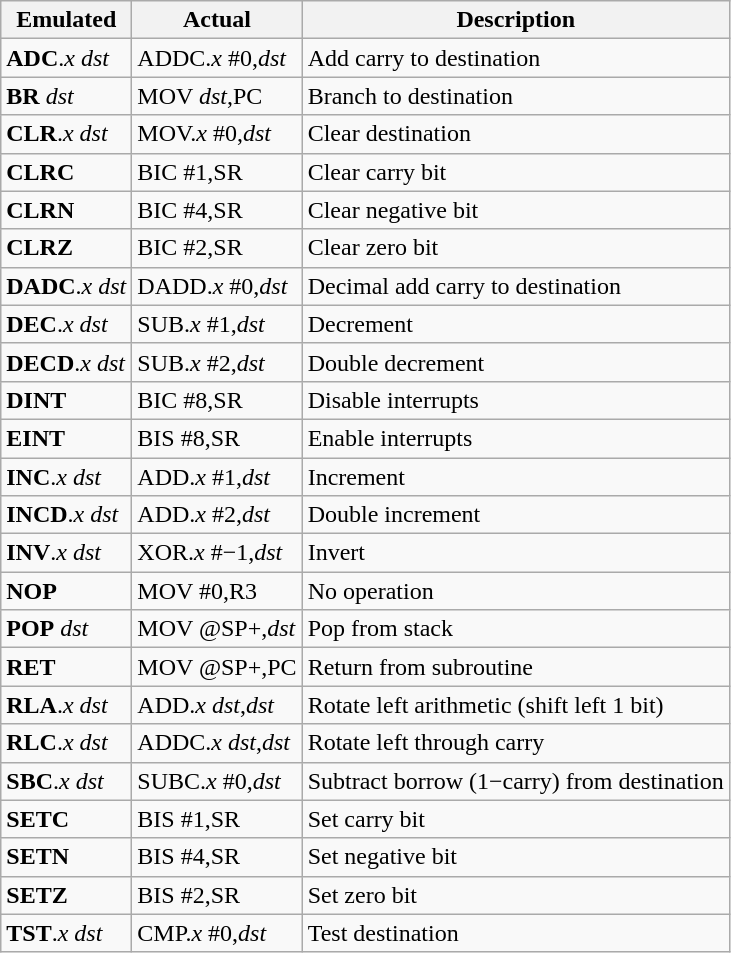<table class=wikitable>
<tr>
<th>Emulated</th>
<th>Actual</th>
<th>Description</th>
</tr>
<tr>
<td><strong>ADC</strong>.<em>x</em> <em>dst</em></td>
<td>ADDC.<em>x</em> #0,<em>dst</em></td>
<td>Add carry to destination</td>
</tr>
<tr>
<td><strong>BR</strong> <em>dst</em></td>
<td>MOV <em>dst</em>,PC</td>
<td>Branch to destination</td>
</tr>
<tr>
<td><strong>CLR</strong>.<em>x</em> <em>dst</em></td>
<td>MOV.<em>x</em> #0,<em>dst</em></td>
<td>Clear destination</td>
</tr>
<tr>
<td><strong>CLRC</strong></td>
<td>BIC #1,SR</td>
<td>Clear carry bit</td>
</tr>
<tr>
<td><strong>CLRN</strong></td>
<td>BIC #4,SR</td>
<td>Clear negative bit</td>
</tr>
<tr>
<td><strong>CLRZ</strong></td>
<td>BIC #2,SR</td>
<td>Clear zero bit</td>
</tr>
<tr>
<td><strong>DADC</strong>.<em>x</em> <em>dst</em></td>
<td>DADD.<em>x</em> #0,<em>dst</em></td>
<td>Decimal add carry to destination</td>
</tr>
<tr>
<td><strong>DEC</strong>.<em>x</em> <em>dst</em></td>
<td>SUB.<em>x</em> #1,<em>dst</em></td>
<td>Decrement</td>
</tr>
<tr>
<td><strong>DECD</strong>.<em>x</em> <em>dst</em></td>
<td>SUB.<em>x</em> #2,<em>dst</em></td>
<td>Double decrement</td>
</tr>
<tr>
<td><strong>DINT</strong></td>
<td>BIC #8,SR</td>
<td>Disable interrupts</td>
</tr>
<tr>
<td><strong>EINT</strong></td>
<td>BIS #8,SR</td>
<td>Enable interrupts</td>
</tr>
<tr>
<td><strong>INC</strong>.<em>x</em> <em>dst</em></td>
<td>ADD.<em>x</em> #1,<em>dst</em></td>
<td>Increment</td>
</tr>
<tr>
<td><strong>INCD</strong>.<em>x</em> <em>dst</em></td>
<td>ADD.<em>x</em> #2,<em>dst</em></td>
<td>Double increment</td>
</tr>
<tr>
<td><strong>INV</strong>.<em>x</em> <em>dst</em></td>
<td>XOR.<em>x</em> #−1,<em>dst</em></td>
<td>Invert</td>
</tr>
<tr>
<td><strong>NOP</strong></td>
<td>MOV #0,R3</td>
<td>No operation</td>
</tr>
<tr>
<td><strong>POP</strong> <em>dst</em></td>
<td>MOV @SP+,<em>dst</em></td>
<td>Pop from stack</td>
</tr>
<tr>
<td><strong>RET</strong></td>
<td>MOV @SP+,PC</td>
<td>Return from subroutine</td>
</tr>
<tr>
<td><strong>RLA</strong>.<em>x</em> <em>dst</em></td>
<td>ADD.<em>x</em> <em>dst</em>,<em>dst</em></td>
<td>Rotate left arithmetic (shift left 1 bit)</td>
</tr>
<tr>
<td><strong>RLC</strong>.<em>x</em> <em>dst</em></td>
<td>ADDC.<em>x</em> <em>dst</em>,<em>dst</em></td>
<td>Rotate left through carry</td>
</tr>
<tr>
<td><strong>SBC</strong>.<em>x</em> <em>dst</em></td>
<td>SUBC.<em>x</em> #0,<em>dst</em></td>
<td>Subtract borrow (1−carry) from destination</td>
</tr>
<tr>
<td><strong>SETC</strong></td>
<td>BIS #1,SR</td>
<td>Set carry bit</td>
</tr>
<tr>
<td><strong>SETN</strong></td>
<td>BIS #4,SR</td>
<td>Set negative bit</td>
</tr>
<tr>
<td><strong>SETZ</strong></td>
<td>BIS #2,SR</td>
<td>Set zero bit</td>
</tr>
<tr>
<td><strong>TST</strong>.<em>x</em> <em>dst</em></td>
<td>CMP.<em>x</em> #0,<em>dst</em></td>
<td>Test destination</td>
</tr>
</table>
